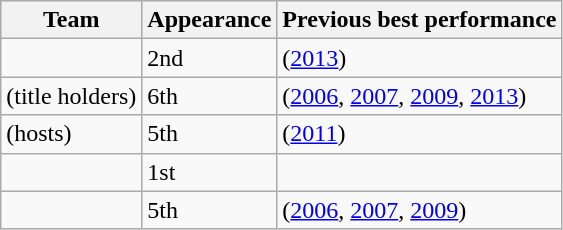<table class="wikitable sortable">
<tr>
<th>Team</th>
<th data-sort-type="number">Appearance</th>
<th>Previous best performance</th>
</tr>
<tr>
<td></td>
<td>2nd</td>
<td> (<a href='#'>2013</a>)</td>
</tr>
<tr>
<td> (title holders)</td>
<td>6th</td>
<td> (<a href='#'>2006</a>, <a href='#'>2007</a>, <a href='#'>2009</a>, <a href='#'>2013</a>)</td>
</tr>
<tr>
<td> (hosts)</td>
<td>5th</td>
<td> (<a href='#'>2011</a>)</td>
</tr>
<tr>
<td></td>
<td>1st</td>
<td></td>
</tr>
<tr>
<td></td>
<td>5th</td>
<td> (<a href='#'>2006</a>, <a href='#'>2007</a>, <a href='#'>2009</a>)</td>
</tr>
</table>
